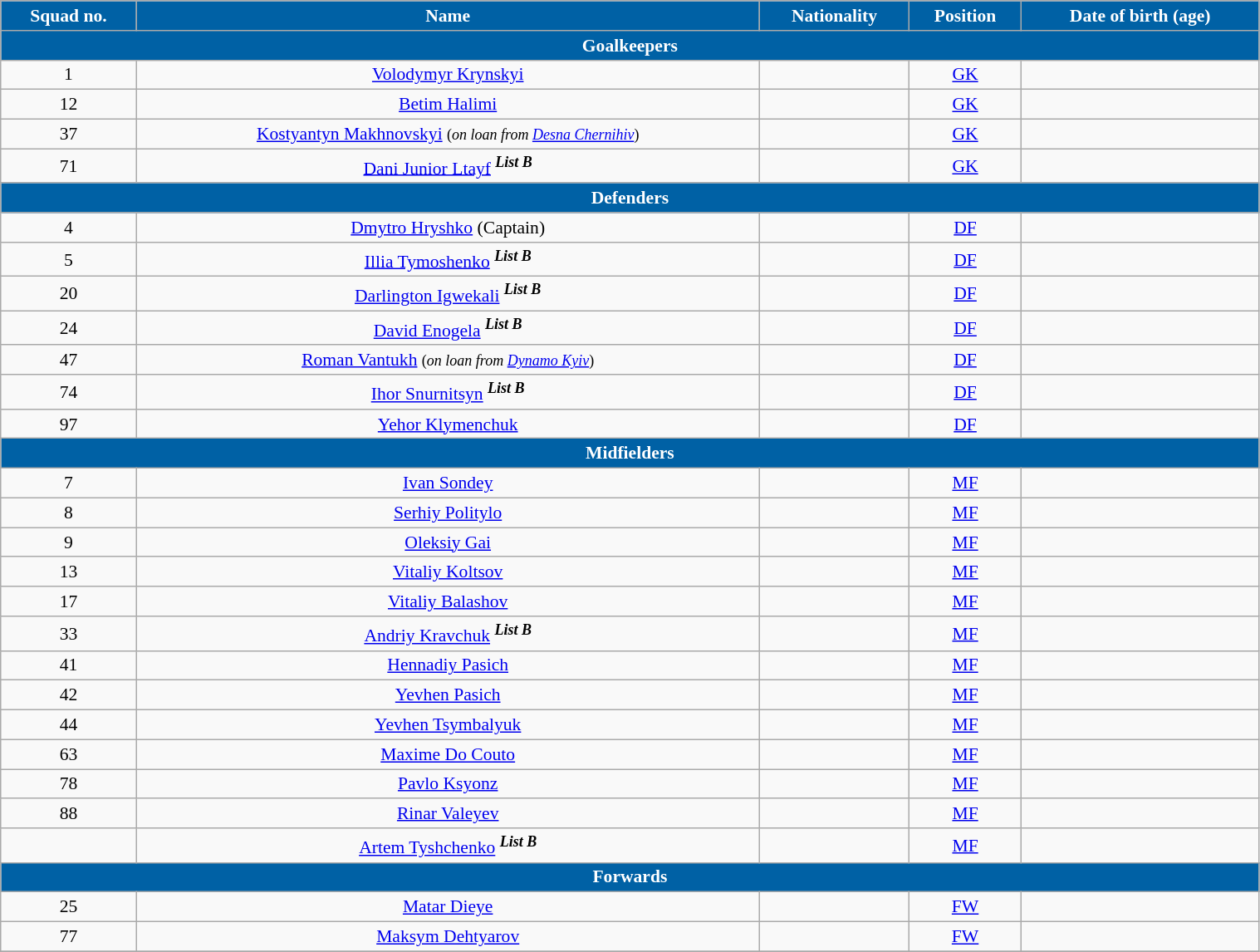<table class="wikitable" style="text-align:center; font-size:90%; width:80%">
<tr>
<th style="background:#0061A5; color:white; text-align:center">Squad no.</th>
<th style="background:#0061A5; color:white; text-align:center">Name</th>
<th style="background:#0061A5; color:white; text-align:center">Nationality</th>
<th style="background:#0061A5; color:white; text-align:center">Position</th>
<th style="background:#0061A5; color:white; text-align:center">Date of birth (age)</th>
</tr>
<tr>
<th colspan="6" style="background:#0061A5; color:white; text-align:center">Goalkeepers</th>
</tr>
<tr>
<td>1</td>
<td><a href='#'>Volodymyr Krynskyi</a></td>
<td></td>
<td><a href='#'>GK</a></td>
<td></td>
</tr>
<tr>
<td>12</td>
<td><a href='#'>Betim Halimi</a></td>
<td></td>
<td><a href='#'>GK</a></td>
<td></td>
</tr>
<tr>
<td>37</td>
<td><a href='#'>Kostyantyn Makhnovskyi</a> <small> (<em>on loan from <a href='#'>Desna Chernihiv</a></em>)</small></td>
<td></td>
<td><a href='#'>GK</a></td>
<td></td>
</tr>
<tr>
<td>71</td>
<td><a href='#'>Dani Junior Ltayf</a> <sup><strong><em>List B</em></strong></sup></td>
<td></td>
<td><a href='#'>GK</a></td>
<td></td>
</tr>
<tr>
<th colspan="6" style="background:#0061A5; color:white; text-align:center">Defenders</th>
</tr>
<tr>
<td>4</td>
<td><a href='#'>Dmytro Hryshko</a> (Captain)</td>
<td></td>
<td><a href='#'>DF</a></td>
<td></td>
</tr>
<tr>
<td>5</td>
<td><a href='#'>Illia Tymoshenko</a> <sup><strong><em>List B</em></strong></sup></td>
<td></td>
<td><a href='#'>DF</a></td>
<td></td>
</tr>
<tr>
<td>20</td>
<td><a href='#'>Darlington Igwekali</a> <sup><strong><em>List B</em></strong></sup></td>
<td></td>
<td><a href='#'>DF</a></td>
<td></td>
</tr>
<tr>
<td>24</td>
<td><a href='#'>David Enogela</a> <sup><strong><em>List B</em></strong></sup></td>
<td></td>
<td><a href='#'>DF</a></td>
<td></td>
</tr>
<tr>
<td>47</td>
<td><a href='#'>Roman Vantukh</a> <small> (<em>on loan from <a href='#'>Dynamo Kyiv</a></em>)</small></td>
<td></td>
<td><a href='#'>DF</a></td>
<td></td>
</tr>
<tr>
<td>74</td>
<td><a href='#'>Ihor Snurnitsyn</a> <sup><strong><em>List B</em></strong></sup></td>
<td></td>
<td><a href='#'>DF</a></td>
<td></td>
</tr>
<tr>
<td>97</td>
<td><a href='#'>Yehor Klymenchuk</a></td>
<td></td>
<td><a href='#'>DF</a></td>
<td></td>
</tr>
<tr>
<th colspan="6" style="background:#0061A5; color:white; text-align:center">Midfielders</th>
</tr>
<tr>
<td>7</td>
<td><a href='#'>Ivan Sondey</a></td>
<td></td>
<td><a href='#'>MF</a></td>
<td></td>
</tr>
<tr>
<td>8</td>
<td><a href='#'>Serhiy Politylo</a></td>
<td></td>
<td><a href='#'>MF</a></td>
<td></td>
</tr>
<tr>
<td>9</td>
<td><a href='#'>Oleksiy Gai</a></td>
<td></td>
<td><a href='#'>MF</a></td>
<td></td>
</tr>
<tr>
<td>13</td>
<td><a href='#'>Vitaliy Koltsov</a></td>
<td></td>
<td><a href='#'>MF</a></td>
<td></td>
</tr>
<tr>
<td>17</td>
<td><a href='#'>Vitaliy Balashov</a></td>
<td></td>
<td><a href='#'>MF</a></td>
<td></td>
</tr>
<tr>
<td>33</td>
<td><a href='#'>Andriy Kravchuk</a> <sup><strong><em>List B</em></strong></sup></td>
<td></td>
<td><a href='#'>MF</a></td>
<td></td>
</tr>
<tr>
<td>41</td>
<td><a href='#'>Hennadiy Pasich</a></td>
<td></td>
<td><a href='#'>MF</a></td>
<td></td>
</tr>
<tr>
<td>42</td>
<td><a href='#'>Yevhen Pasich</a></td>
<td></td>
<td><a href='#'>MF</a></td>
<td></td>
</tr>
<tr>
<td>44</td>
<td><a href='#'>Yevhen Tsymbalyuk</a></td>
<td></td>
<td><a href='#'>MF</a></td>
<td></td>
</tr>
<tr>
<td>63</td>
<td><a href='#'>Maxime Do Couto</a></td>
<td></td>
<td><a href='#'>MF</a></td>
<td></td>
</tr>
<tr>
<td>78</td>
<td><a href='#'>Pavlo Ksyonz</a></td>
<td></td>
<td><a href='#'>MF</a></td>
<td></td>
</tr>
<tr>
<td>88</td>
<td><a href='#'>Rinar Valeyev</a></td>
<td></td>
<td><a href='#'>MF</a></td>
<td></td>
</tr>
<tr>
<td></td>
<td><a href='#'>Artem Tyshchenko</a> <sup><strong><em>List B</em></strong></sup></td>
<td></td>
<td><a href='#'>MF</a></td>
<td></td>
</tr>
<tr>
<th colspan="7" style="background:#0061A5; color:white; text-align:center">Forwards</th>
</tr>
<tr>
<td>25</td>
<td><a href='#'>Matar Dieye</a></td>
<td></td>
<td><a href='#'>FW</a></td>
<td></td>
</tr>
<tr>
<td>77</td>
<td><a href='#'>Maksym Dehtyarov</a></td>
<td></td>
<td><a href='#'>FW</a></td>
<td></td>
</tr>
<tr>
</tr>
</table>
